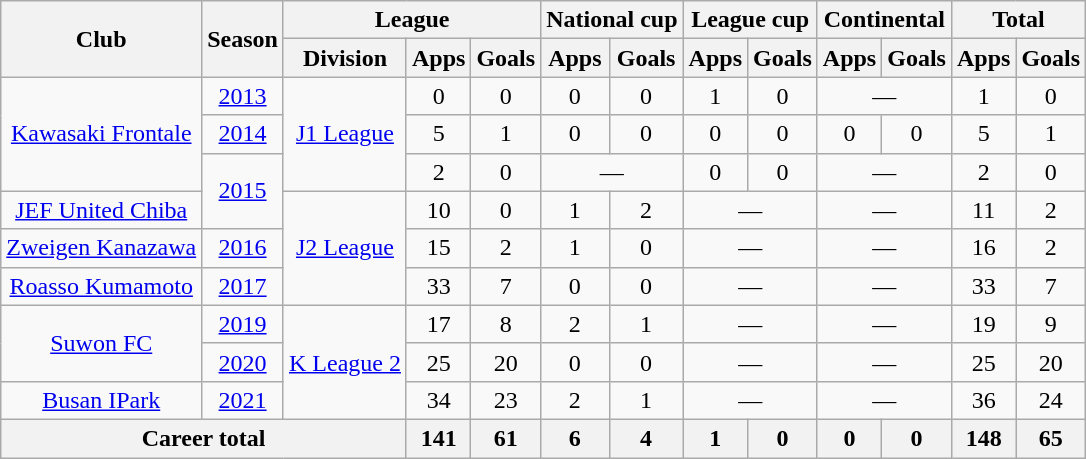<table class="wikitable" style="text-align:center;">
<tr>
<th rowspan="2">Club</th>
<th rowspan="2">Season</th>
<th colspan="3">League</th>
<th colspan="2">National cup</th>
<th colspan="2">League cup</th>
<th colspan="2">Continental</th>
<th colspan="2">Total</th>
</tr>
<tr>
<th>Division</th>
<th>Apps</th>
<th>Goals</th>
<th>Apps</th>
<th>Goals</th>
<th>Apps</th>
<th>Goals</th>
<th>Apps</th>
<th>Goals</th>
<th>Apps</th>
<th>Goals</th>
</tr>
<tr>
<td rowspan="3" valign="center"><a href='#'>Kawasaki Frontale</a></td>
<td><a href='#'>2013</a></td>
<td rowspan="3" valign="center"><a href='#'>J1 League</a></td>
<td>0</td>
<td>0</td>
<td>0</td>
<td>0</td>
<td>1</td>
<td>0</td>
<td colspan="2">—</td>
<td>1</td>
<td>0</td>
</tr>
<tr>
<td><a href='#'>2014</a></td>
<td>5</td>
<td>1</td>
<td>0</td>
<td>0</td>
<td>0</td>
<td>0</td>
<td>0</td>
<td>0</td>
<td>5</td>
<td>1</td>
</tr>
<tr>
<td rowspan="2" valign="center"><a href='#'>2015</a></td>
<td>2</td>
<td>0</td>
<td colspan="2">—</td>
<td>0</td>
<td>0</td>
<td colspan="2">—</td>
<td>2</td>
<td>0</td>
</tr>
<tr>
<td><a href='#'>JEF United Chiba</a></td>
<td rowspan="3" valign="center"><a href='#'>J2 League</a></td>
<td>10</td>
<td>0</td>
<td>1</td>
<td>2</td>
<td colspan="2">—</td>
<td colspan="2">—</td>
<td>11</td>
<td>2</td>
</tr>
<tr>
<td><a href='#'>Zweigen Kanazawa</a></td>
<td><a href='#'>2016</a></td>
<td>15</td>
<td>2</td>
<td>1</td>
<td>0</td>
<td colspan="2">—</td>
<td colspan="2">—</td>
<td>16</td>
<td>2</td>
</tr>
<tr>
<td><a href='#'>Roasso Kumamoto</a></td>
<td><a href='#'>2017</a></td>
<td>33</td>
<td>7</td>
<td>0</td>
<td>0</td>
<td colspan="2">—</td>
<td colspan="2">—</td>
<td>33</td>
<td>7</td>
</tr>
<tr>
<td rowspan="2"><a href='#'>Suwon FC</a></td>
<td><a href='#'>2019</a></td>
<td rowspan="3" valign="center"><a href='#'>K League 2</a></td>
<td>17</td>
<td>8</td>
<td>2</td>
<td>1</td>
<td colspan="2">—</td>
<td colspan="2">—</td>
<td>19</td>
<td>9</td>
</tr>
<tr>
<td><a href='#'>2020</a></td>
<td>25</td>
<td>20</td>
<td>0</td>
<td>0</td>
<td colspan="2">—</td>
<td colspan="2">—</td>
<td>25</td>
<td>20</td>
</tr>
<tr>
<td><a href='#'>Busan IPark</a></td>
<td><a href='#'>2021</a></td>
<td>34</td>
<td>23</td>
<td>2</td>
<td>1</td>
<td colspan="2">—</td>
<td colspan="2">—</td>
<td>36</td>
<td>24</td>
</tr>
<tr>
<th colspan="3">Career total</th>
<th>141</th>
<th>61</th>
<th>6</th>
<th>4</th>
<th>1</th>
<th>0</th>
<th>0</th>
<th>0</th>
<th>148</th>
<th>65</th>
</tr>
</table>
